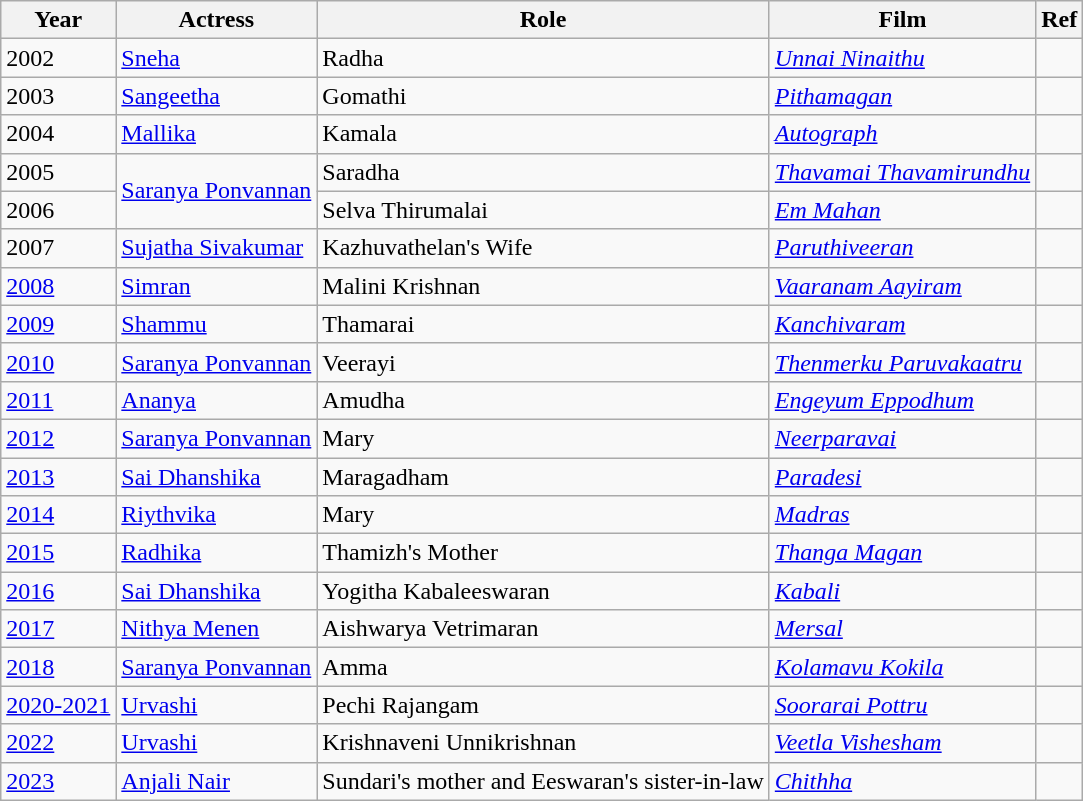<table class="wikitable sortable">
<tr>
<th>Year</th>
<th>Actress</th>
<th>Role</th>
<th>Film</th>
<th>Ref</th>
</tr>
<tr>
<td>2002</td>
<td><a href='#'>Sneha</a></td>
<td>Radha</td>
<td><em><a href='#'>Unnai Ninaithu</a></em></td>
<td></td>
</tr>
<tr>
<td>2003</td>
<td><a href='#'>Sangeetha</a></td>
<td>Gomathi</td>
<td><em><a href='#'>Pithamagan</a></em></td>
<td></td>
</tr>
<tr>
<td>2004</td>
<td><a href='#'>Mallika</a></td>
<td>Kamala</td>
<td><em><a href='#'>Autograph</a></em></td>
<td></td>
</tr>
<tr>
<td>2005</td>
<td rowspan="2"><a href='#'>Saranya Ponvannan</a></td>
<td>Saradha</td>
<td><em><a href='#'>Thavamai Thavamirundhu</a></em></td>
<td></td>
</tr>
<tr>
<td>2006</td>
<td>Selva Thirumalai</td>
<td><em><a href='#'>Em Mahan</a></em></td>
<td></td>
</tr>
<tr>
<td>2007</td>
<td><a href='#'>Sujatha Sivakumar</a></td>
<td>Kazhuvathelan's Wife</td>
<td><em><a href='#'>Paruthiveeran</a></em></td>
<td></td>
</tr>
<tr>
<td><a href='#'>2008</a></td>
<td><a href='#'>Simran</a></td>
<td>Malini Krishnan</td>
<td><em><a href='#'>Vaaranam Aayiram</a> </em></td>
<td></td>
</tr>
<tr>
<td><a href='#'>2009</a></td>
<td><a href='#'>Shammu</a></td>
<td>Thamarai</td>
<td><em><a href='#'>Kanchivaram</a></em></td>
<td></td>
</tr>
<tr>
<td><a href='#'>2010</a></td>
<td><a href='#'>Saranya Ponvannan</a></td>
<td>Veerayi</td>
<td><em><a href='#'>Thenmerku Paruvakaatru</a></em></td>
<td></td>
</tr>
<tr>
<td><a href='#'>2011</a></td>
<td><a href='#'>Ananya</a></td>
<td>Amudha</td>
<td><em><a href='#'>Engeyum Eppodhum</a></em></td>
<td></td>
</tr>
<tr>
<td><a href='#'>2012</a></td>
<td><a href='#'>Saranya Ponvannan</a></td>
<td>Mary</td>
<td><em><a href='#'>Neerparavai</a></em></td>
<td></td>
</tr>
<tr>
<td><a href='#'>2013</a></td>
<td><a href='#'>Sai Dhanshika</a></td>
<td>Maragadham</td>
<td><em><a href='#'>Paradesi</a></em></td>
<td></td>
</tr>
<tr>
<td><a href='#'>2014</a></td>
<td><a href='#'>Riythvika</a></td>
<td>Mary</td>
<td><em><a href='#'>Madras</a></em></td>
<td></td>
</tr>
<tr>
<td><a href='#'>2015</a></td>
<td><a href='#'>Radhika</a></td>
<td>Thamizh's Mother</td>
<td><em><a href='#'>Thanga Magan</a></em></td>
<td></td>
</tr>
<tr>
<td><a href='#'>2016</a></td>
<td><a href='#'>Sai Dhanshika</a></td>
<td>Yogitha Kabaleeswaran</td>
<td><em><a href='#'>Kabali</a></em></td>
<td></td>
</tr>
<tr>
<td><a href='#'>2017</a></td>
<td><a href='#'>Nithya Menen</a></td>
<td>Aishwarya Vetrimaran</td>
<td><em><a href='#'>Mersal</a></em></td>
<td></td>
</tr>
<tr>
<td><a href='#'>2018</a></td>
<td><a href='#'>Saranya Ponvannan</a></td>
<td>Amma</td>
<td><em><a href='#'>Kolamavu Kokila</a></em></td>
<td></td>
</tr>
<tr>
<td><a href='#'>2020-2021</a></td>
<td><a href='#'>Urvashi</a></td>
<td>Pechi Rajangam</td>
<td><em><a href='#'>Soorarai Pottru</a></em></td>
<td></td>
</tr>
<tr>
<td><a href='#'>2022</a></td>
<td><a href='#'>Urvashi</a></td>
<td>Krishnaveni Unnikrishnan</td>
<td><em><a href='#'>Veetla Vishesham</a></em></td>
<td></td>
</tr>
<tr>
<td><a href='#'>2023</a></td>
<td><a href='#'>Anjali Nair</a></td>
<td>Sundari's mother and Eeswaran's sister-in-law</td>
<td><em><a href='#'>Chithha</a></em></td>
<td></td>
</tr>
</table>
